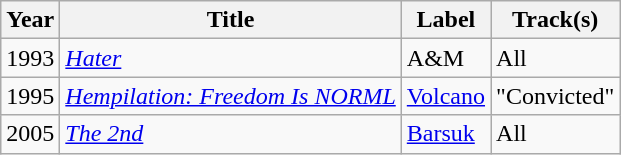<table class="wikitable" border="1">
<tr>
<th><strong>Year</strong></th>
<th><strong>Title</strong></th>
<th><strong>Label</strong></th>
<th><strong>Track(s)</strong></th>
</tr>
<tr>
<td>1993</td>
<td><em><a href='#'>Hater</a></em></td>
<td>A&M</td>
<td>All</td>
</tr>
<tr>
<td>1995</td>
<td><em><a href='#'>Hempilation: Freedom Is NORML</a></em></td>
<td><a href='#'>Volcano</a></td>
<td>"Convicted"</td>
</tr>
<tr>
<td>2005</td>
<td><em><a href='#'>The 2nd</a></em></td>
<td><a href='#'>Barsuk</a></td>
<td>All</td>
</tr>
</table>
